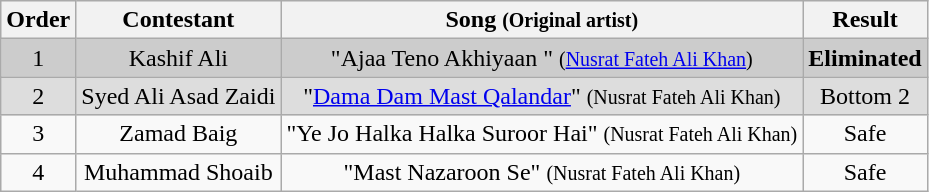<table class="wikitable plainrowheaders" style="text-align:center;">
<tr style="background:#f2f2f2;">
<th scope="col">Order </th>
<th scope="col">Contestant</th>
<th scope="col">Song <small>(Original artist)</small></th>
<th scope="col">Result</th>
</tr>
<tr style="background:#ccc;">
<td>1</td>
<td scope="row">Kashif Ali</td>
<td>"Ajaa Teno Akhiyaan " <small> (<a href='#'>Nusrat Fateh Ali Khan</a>)</small></td>
<td><strong>Eliminated</strong></td>
</tr>
<tr style="background:#ddd;">
<td>2</td>
<td scope="row">Syed Ali Asad Zaidi</td>
<td>"<a href='#'>Dama Dam Mast Qalandar</a>" <small> (Nusrat Fateh Ali Khan)</small></td>
<td>Bottom 2</td>
</tr>
<tr>
<td>3</td>
<td scope="row">Zamad Baig</td>
<td>"Ye Jo Halka Halka Suroor Hai" <small>(Nusrat Fateh Ali Khan)</small></td>
<td>Safe</td>
</tr>
<tr>
<td>4</td>
<td scope="row">Muhammad Shoaib</td>
<td>"Mast Nazaroon Se" <small> (Nusrat Fateh Ali Khan)</small></td>
<td>Safe</td>
</tr>
</table>
